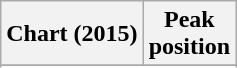<table class="wikitable sortable plainrowheaders" style="text-align:center">
<tr>
<th scope="col">Chart (2015)</th>
<th scope="col">Peak<br> position</th>
</tr>
<tr>
</tr>
<tr>
</tr>
<tr>
</tr>
<tr>
</tr>
<tr>
</tr>
<tr>
</tr>
</table>
